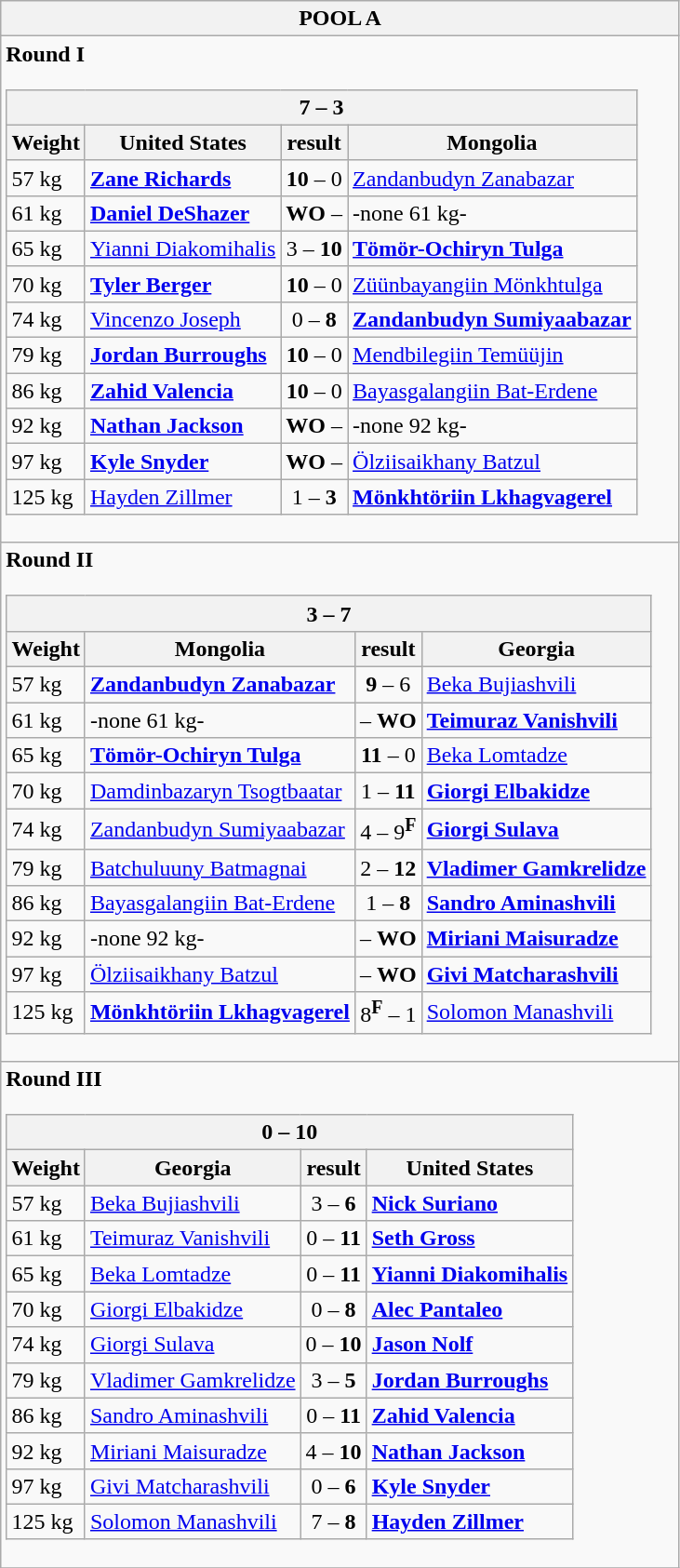<table class="wikitable outercollapse">
<tr>
<th>POOL A</th>
</tr>
<tr>
<td><strong>Round I</strong><br><table class="wikitable collapsible innercollapse">
<tr>
<th colspan="4"> 7 – 3 </th>
</tr>
<tr>
<th>Weight</th>
<th>United States</th>
<th>result</th>
<th>Mongolia</th>
</tr>
<tr>
<td>57 kg</td>
<td><strong><a href='#'>Zane Richards</a></strong></td>
<td align=center><strong>10</strong> – 0</td>
<td><a href='#'>Zandanbudyn Zanabazar</a></td>
</tr>
<tr>
<td>61 kg</td>
<td><strong><a href='#'>Daniel DeShazer</a></strong></td>
<td align=center><strong>WO</strong> –</td>
<td>-none 61 kg-</td>
</tr>
<tr>
<td>65 kg</td>
<td><a href='#'>Yianni Diakomihalis</a></td>
<td align=center>3 – <strong>10</strong></td>
<td><strong><a href='#'>Tömör-Ochiryn Tulga</a></strong></td>
</tr>
<tr>
<td>70 kg</td>
<td><strong><a href='#'>Tyler Berger</a></strong></td>
<td align=center><strong>10</strong> – 0</td>
<td><a href='#'>Züünbayangiin Mönkhtulga</a></td>
</tr>
<tr>
<td>74 kg</td>
<td><a href='#'>Vincenzo Joseph</a></td>
<td align="center">0 – <strong>8</strong></td>
<td><strong><a href='#'>Zandanbudyn Sumiyaabazar</a></strong></td>
</tr>
<tr>
<td>79 kg</td>
<td><strong><a href='#'>Jordan Burroughs</a></strong></td>
<td align=center><strong>10</strong> – 0</td>
<td><a href='#'>Mendbilegiin Temüüjin</a></td>
</tr>
<tr>
<td>86 kg</td>
<td><strong><a href='#'>Zahid Valencia</a></strong></td>
<td align=center><strong>10</strong> – 0</td>
<td><a href='#'>Bayasgalangiin Bat-Erdene</a></td>
</tr>
<tr>
<td>92 kg</td>
<td><strong><a href='#'>Nathan Jackson</a></strong></td>
<td align=center><strong>WO</strong> –</td>
<td>-none 92 kg-</td>
</tr>
<tr>
<td>97 kg</td>
<td><strong><a href='#'>Kyle Snyder</a></strong></td>
<td align=center><strong>WO</strong> –</td>
<td><a href='#'>Ölziisaikhany Batzul</a></td>
</tr>
<tr>
<td>125 kg</td>
<td><a href='#'>Hayden Zillmer</a></td>
<td align="center">1 – <strong>3</strong></td>
<td><strong><a href='#'>Mönkhtöriin Lkhagvagerel</a></strong></td>
</tr>
</table>
</td>
</tr>
<tr>
<td><strong>Round II</strong><br><table class="wikitable collapsible innercollapse">
<tr>
<th colspan="4"> 3 – 7 </th>
</tr>
<tr>
<th>Weight</th>
<th>Mongolia</th>
<th>result</th>
<th>Georgia</th>
</tr>
<tr>
<td>57 kg</td>
<td><strong><a href='#'>Zandanbudyn Zanabazar</a></strong></td>
<td align=center><strong>9</strong> – 6</td>
<td><a href='#'>Beka Bujiashvili</a></td>
</tr>
<tr>
<td>61 kg</td>
<td>-none 61 kg-</td>
<td align=center>– <strong>WO</strong></td>
<td><strong><a href='#'>Teimuraz Vanishvili</a></strong></td>
</tr>
<tr>
<td>65 kg</td>
<td><strong><a href='#'>Tömör-Ochiryn Tulga</a></strong></td>
<td align=center><strong>11</strong> – 0</td>
<td><a href='#'>Beka Lomtadze</a></td>
</tr>
<tr>
<td>70 kg</td>
<td><a href='#'>Damdinbazaryn Tsogtbaatar</a></td>
<td align="center">1 – <strong>11</strong></td>
<td><strong><a href='#'>Giorgi Elbakidze</a></strong></td>
</tr>
<tr>
<td>74 kg</td>
<td><a href='#'>Zandanbudyn Sumiyaabazar</a></td>
<td align="center">4 – 9<sup><strong>F</strong></sup></td>
<td><strong><a href='#'>Giorgi Sulava</a></strong></td>
</tr>
<tr>
<td>79 kg</td>
<td><a href='#'>Batchuluuny Batmagnai</a></td>
<td align="center">2 – <strong>12</strong></td>
<td><strong><a href='#'>Vladimer Gamkrelidze</a></strong></td>
</tr>
<tr>
<td>86 kg</td>
<td><a href='#'>Bayasgalangiin Bat-Erdene</a></td>
<td align="center">1 – <strong>8</strong></td>
<td><strong><a href='#'>Sandro Aminashvili</a></strong></td>
</tr>
<tr>
<td>92 kg</td>
<td>-none 92 kg-</td>
<td align=center>– <strong>WO</strong></td>
<td><strong><a href='#'>Miriani Maisuradze</a></strong></td>
</tr>
<tr>
<td>97 kg</td>
<td><a href='#'>Ölziisaikhany Batzul</a></td>
<td align=center>– <strong>WO</strong></td>
<td><strong><a href='#'>Givi Matcharashvili</a></strong></td>
</tr>
<tr>
<td>125 kg</td>
<td><strong><a href='#'>Mönkhtöriin Lkhagvagerel</a></strong></td>
<td align=center>8<sup><strong>F</strong></sup> –  1</td>
<td><a href='#'>Solomon Manashvili</a></td>
</tr>
</table>
</td>
</tr>
<tr>
<td><strong>Round III</strong><br><table class="wikitable collapsible innercollapse">
<tr>
<th colspan="4"> 0 – 10 </th>
</tr>
<tr>
<th>Weight</th>
<th>Georgia</th>
<th>result</th>
<th>United States</th>
</tr>
<tr>
<td>57 kg</td>
<td><a href='#'>Beka Bujiashvili</a></td>
<td align=center>3 – <strong>6</strong></td>
<td><strong><a href='#'>Nick Suriano</a></strong></td>
</tr>
<tr>
<td>61 kg</td>
<td><a href='#'>Teimuraz Vanishvili</a></td>
<td align=center>0 – <strong>11</strong></td>
<td><strong><a href='#'>Seth Gross</a></strong></td>
</tr>
<tr>
<td>65 kg</td>
<td><a href='#'>Beka Lomtadze</a></td>
<td align=center>0 – <strong>11</strong></td>
<td><strong><a href='#'>Yianni Diakomihalis</a></strong></td>
</tr>
<tr>
<td>70 kg</td>
<td><a href='#'>Giorgi Elbakidze</a></td>
<td align=center>0 – <strong>8</strong></td>
<td><strong><a href='#'>Alec Pantaleo</a></strong></td>
</tr>
<tr>
<td>74 kg</td>
<td><a href='#'>Giorgi Sulava</a></td>
<td align=center>0 – <strong>10</strong></td>
<td><strong><a href='#'>Jason Nolf</a></strong></td>
</tr>
<tr>
<td>79 kg</td>
<td><a href='#'>Vladimer Gamkrelidze</a></td>
<td align=center>3 – <strong>5</strong></td>
<td><strong><a href='#'>Jordan Burroughs</a></strong></td>
</tr>
<tr>
<td>86 kg</td>
<td><a href='#'>Sandro Aminashvili</a></td>
<td align=center>0 – <strong>11</strong></td>
<td><strong><a href='#'>Zahid Valencia</a></strong></td>
</tr>
<tr>
<td>92 kg</td>
<td><a href='#'>Miriani Maisuradze</a></td>
<td align=center>4 – <strong>10</strong></td>
<td><strong><a href='#'>Nathan Jackson</a></strong></td>
</tr>
<tr>
<td>97 kg</td>
<td><a href='#'>Givi Matcharashvili</a></td>
<td align=center>0 – <strong>6</strong></td>
<td><strong><a href='#'>Kyle Snyder</a></strong></td>
</tr>
<tr>
<td>125 kg</td>
<td><a href='#'>Solomon Manashvili</a></td>
<td align=center>7 – <strong>8</strong></td>
<td><strong><a href='#'>Hayden Zillmer</a></strong></td>
</tr>
</table>
</td>
</tr>
<tr>
</tr>
</table>
